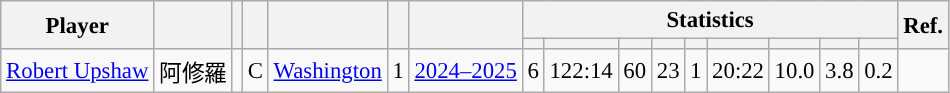<table class="wikitable sortable" style="font-size:95%; text-align:right;">
<tr>
<th rowspan="2">Player</th>
<th rowspan="2"></th>
<th rowspan="2"></th>
<th rowspan="2"></th>
<th rowspan="2"></th>
<th rowspan="2"></th>
<th rowspan="2"></th>
<th colspan="9">Statistics</th>
<th rowspan="2">Ref.</th>
</tr>
<tr>
<th></th>
<th></th>
<th></th>
<th></th>
<th></th>
<th></th>
<th></th>
<th></th>
<th></th>
</tr>
<tr>
<td align="left"><a href='#'>Robert Upshaw</a></td>
<td align="left">阿修羅</td>
<td align="center"></td>
<td align="center">C</td>
<td align="left"><a href='#'>Washington</a></td>
<td align="center">1</td>
<td align="center"><a href='#'>2024–2025</a></td>
<td>6</td>
<td>122:14</td>
<td>60</td>
<td>23</td>
<td>1</td>
<td>20:22</td>
<td>10.0</td>
<td>3.8</td>
<td>0.2</td>
<td align="center"></td>
</tr>
</table>
